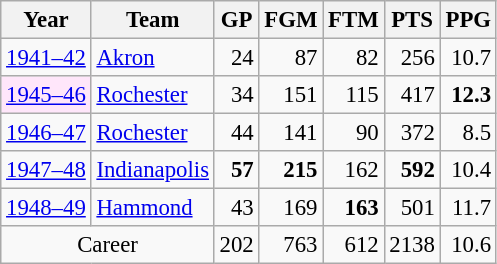<table class="wikitable sortable" style="font-size:95%; text-align:right;">
<tr>
<th>Year</th>
<th>Team</th>
<th>GP</th>
<th>FGM</th>
<th>FTM</th>
<th>PTS</th>
<th>PPG</th>
</tr>
<tr>
<td style="text-align:left;"><a href='#'>1941–42</a></td>
<td style="text-align:left;"><a href='#'>Akron</a></td>
<td>24</td>
<td>87</td>
<td>82</td>
<td>256</td>
<td>10.7</td>
</tr>
<tr>
<td style="text-align:left; background:#ffe6fa;"><a href='#'>1945–46</a></td>
<td style="text-align:left;"><a href='#'>Rochester</a></td>
<td>34</td>
<td>151</td>
<td>115</td>
<td>417</td>
<td><strong>12.3</strong></td>
</tr>
<tr>
<td style="text-align:left;"><a href='#'>1946–47</a></td>
<td style="text-align:left;"><a href='#'>Rochester</a></td>
<td>44</td>
<td>141</td>
<td>90</td>
<td>372</td>
<td>8.5</td>
</tr>
<tr>
<td style="text-align:left;"><a href='#'>1947–48</a></td>
<td style="text-align:left;"><a href='#'>Indianapolis</a></td>
<td><strong>57</strong></td>
<td><strong>215</strong></td>
<td>162</td>
<td><strong>592</strong></td>
<td>10.4</td>
</tr>
<tr>
<td style="text-align:left;"><a href='#'>1948–49</a></td>
<td style="text-align:left;"><a href='#'>Hammond</a></td>
<td>43</td>
<td>169</td>
<td><strong>163</strong></td>
<td>501</td>
<td>11.7</td>
</tr>
<tr>
<td style="text-align:center;" colspan="2">Career</td>
<td>202</td>
<td>763</td>
<td>612</td>
<td>2138</td>
<td>10.6</td>
</tr>
</table>
